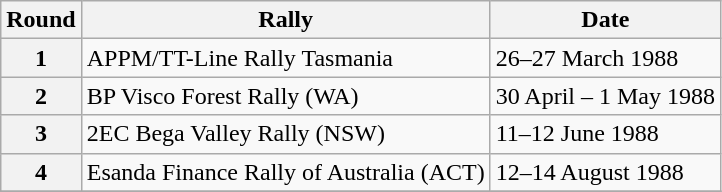<table class="wikitable" border="1">
<tr>
<th>Round</th>
<th>Rally</th>
<th>Date</th>
</tr>
<tr>
<th>1</th>
<td>APPM/TT-Line Rally Tasmania</td>
<td>26–27 March 1988</td>
</tr>
<tr>
<th>2</th>
<td>BP Visco Forest Rally (WA)</td>
<td>30 April – 1 May 1988</td>
</tr>
<tr>
<th>3</th>
<td>2EC Bega Valley Rally (NSW)</td>
<td>11–12 June 1988</td>
</tr>
<tr>
<th>4</th>
<td>Esanda Finance Rally of Australia (ACT)</td>
<td>12–14 August 1988</td>
</tr>
<tr>
</tr>
</table>
